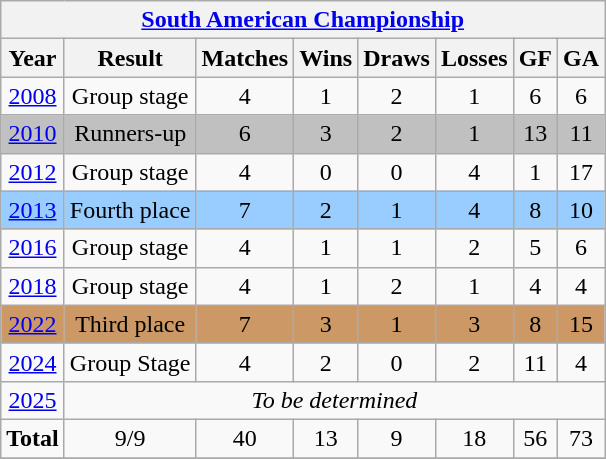<table class="wikitable" style="text-align: center;">
<tr>
<th colspan=9><a href='#'>South American Championship</a></th>
</tr>
<tr>
<th>Year</th>
<th>Result</th>
<th>Matches</th>
<th>Wins</th>
<th>Draws</th>
<th>Losses</th>
<th>GF</th>
<th>GA</th>
</tr>
<tr>
<td> <a href='#'>2008</a></td>
<td>Group stage</td>
<td>4</td>
<td>1</td>
<td>2</td>
<td>1</td>
<td>6</td>
<td>6</td>
</tr>
<tr bgcolor=silver>
<td> <a href='#'>2010</a></td>
<td>Runners-up</td>
<td>6</td>
<td>3</td>
<td>2</td>
<td>1</td>
<td>13</td>
<td>11</td>
</tr>
<tr>
<td> <a href='#'>2012</a></td>
<td>Group stage</td>
<td>4</td>
<td>0</td>
<td>0</td>
<td>4</td>
<td>1</td>
<td>17</td>
</tr>
<tr style="background:#9acdff;">
<td> <a href='#'>2013</a></td>
<td>Fourth place</td>
<td>7</td>
<td>2</td>
<td>1</td>
<td>4</td>
<td>8</td>
<td>10</td>
</tr>
<tr>
<td> <a href='#'>2016</a></td>
<td>Group stage</td>
<td>4</td>
<td>1</td>
<td>1</td>
<td>2</td>
<td>5</td>
<td>6</td>
</tr>
<tr>
<td> <a href='#'>2018</a></td>
<td>Group stage</td>
<td>4</td>
<td>1</td>
<td>2</td>
<td>1</td>
<td>4</td>
<td>4</td>
</tr>
<tr style="background:#cc9966;">
<td> <a href='#'>2022</a></td>
<td>Third place</td>
<td>7</td>
<td>3</td>
<td>1</td>
<td>3</td>
<td>8</td>
<td>15</td>
</tr>
<tr>
<td> <a href='#'>2024</a></td>
<td>Group Stage</td>
<td>4</td>
<td>2</td>
<td>0</td>
<td>2</td>
<td>11</td>
<td>4</td>
</tr>
<tr>
<td> <a href='#'>2025</a></td>
<td colspan=7><em>To be determined</em></td>
</tr>
<tr>
<td><strong>Total</strong></td>
<td>9/9</td>
<td>40</td>
<td>13</td>
<td>9</td>
<td>18</td>
<td>56</td>
<td>73</td>
</tr>
<tr>
</tr>
</table>
